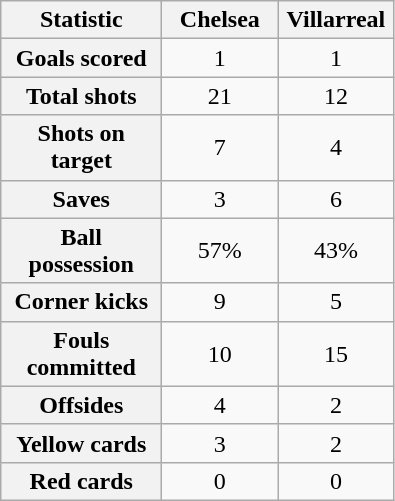<table class="wikitable plainrowheaders" style="text-align:center">
<tr>
<th scope="col" style="width:100px">Statistic</th>
<th scope="col" style="width:70px">Chelsea</th>
<th scope="col" style="width:70px">Villarreal</th>
</tr>
<tr>
<th scope=row>Goals scored</th>
<td>1</td>
<td>1</td>
</tr>
<tr>
<th scope=row>Total shots</th>
<td>21</td>
<td>12</td>
</tr>
<tr>
<th scope=row>Shots on target</th>
<td>7</td>
<td>4</td>
</tr>
<tr>
<th scope=row>Saves</th>
<td>3</td>
<td>6</td>
</tr>
<tr>
<th scope=row>Ball possession</th>
<td>57%</td>
<td>43%</td>
</tr>
<tr>
<th scope=row>Corner kicks</th>
<td>9</td>
<td>5</td>
</tr>
<tr>
<th scope=row>Fouls committed</th>
<td>10</td>
<td>15</td>
</tr>
<tr>
<th scope=row>Offsides</th>
<td>4</td>
<td>2</td>
</tr>
<tr>
<th scope=row>Yellow cards</th>
<td>3</td>
<td>2</td>
</tr>
<tr>
<th scope=row>Red cards</th>
<td>0</td>
<td>0</td>
</tr>
</table>
